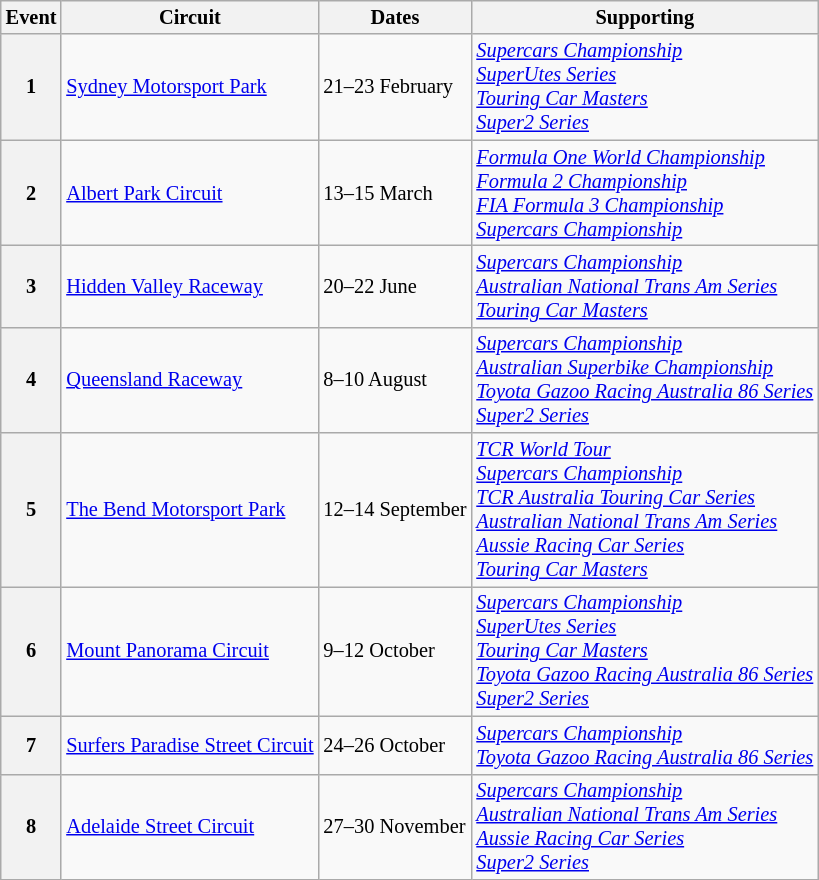<table class="wikitable" style="font-size: 85%">
<tr>
<th>Event</th>
<th>Circuit</th>
<th>Dates</th>
<th>Supporting</th>
</tr>
<tr>
<th>1</th>
<td> <a href='#'>Sydney Motorsport Park</a></td>
<td>21–23 February</td>
<td><em><a href='#'>Supercars Championship</a><br><a href='#'>SuperUtes Series</a><br><a href='#'>Touring Car Masters</a><br><a href='#'>Super2 Series</a></em></td>
</tr>
<tr>
<th>2</th>
<td> <a href='#'>Albert Park Circuit</a></td>
<td>13–15 March</td>
<td><em><a href='#'>Formula One World Championship</a><br><a href='#'>Formula 2 Championship</a><br><a href='#'>FIA Formula 3 Championship</a><br><a href='#'>Supercars Championship</a></em></td>
</tr>
<tr>
<th>3</th>
<td> <a href='#'>Hidden Valley Raceway</a></td>
<td>20–22 June</td>
<td><em><a href='#'>Supercars Championship</a><br><a href='#'>Australian National Trans Am Series</a><br><a href='#'>Touring Car Masters</a></em></td>
</tr>
<tr>
<th>4</th>
<td> <a href='#'>Queensland Raceway</a></td>
<td>8–10 August</td>
<td><em><a href='#'>Supercars Championship</a><br><a href='#'>Australian Superbike Championship</a><br><a href='#'>Toyota Gazoo Racing Australia 86 Series</a><br><a href='#'>Super2 Series</a></em></td>
</tr>
<tr>
<th>5</th>
<td> <a href='#'>The Bend Motorsport Park</a></td>
<td>12–14 September</td>
<td><em><a href='#'>TCR World Tour</a><br><a href='#'>Supercars Championship</a><br><a href='#'>TCR Australia Touring Car Series</a><br><a href='#'>Australian National Trans Am Series</a><br><a href='#'>Aussie Racing Car Series</a><br><a href='#'>Touring Car Masters</a></em></td>
</tr>
<tr>
<th>6</th>
<td> <a href='#'>Mount Panorama Circuit</a></td>
<td>9–12 October</td>
<td><em><a href='#'>Supercars Championship</a><br><a href='#'>SuperUtes Series</a><br><a href='#'>Touring Car Masters</a><br><a href='#'>Toyota Gazoo Racing Australia 86 Series</a><br><a href='#'>Super2 Series</a></em></td>
</tr>
<tr>
<th>7</th>
<td> <a href='#'>Surfers Paradise Street Circuit</a></td>
<td>24–26 October</td>
<td><em><a href='#'>Supercars Championship</a><br><a href='#'>Toyota Gazoo Racing Australia 86 Series</a></em></td>
</tr>
<tr>
<th>8</th>
<td> <a href='#'>Adelaide Street Circuit</a></td>
<td>27–30 November</td>
<td><em><a href='#'>Supercars Championship</a><br><a href='#'>Australian National Trans Am Series</a><br><a href='#'>Aussie Racing Car Series</a><br><a href='#'>Super2 Series</a></em></td>
</tr>
</table>
